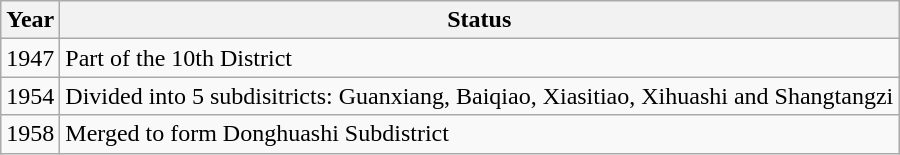<table class="wikitable">
<tr>
<th>Year</th>
<th>Status</th>
</tr>
<tr>
<td>1947</td>
<td>Part of the 10th District</td>
</tr>
<tr>
<td>1954</td>
<td>Divided into 5 subdisitricts: Guanxiang, Baiqiao, Xiasitiao, Xihuashi and Shangtangzi</td>
</tr>
<tr>
<td>1958</td>
<td>Merged to form Donghuashi Subdistrict</td>
</tr>
</table>
